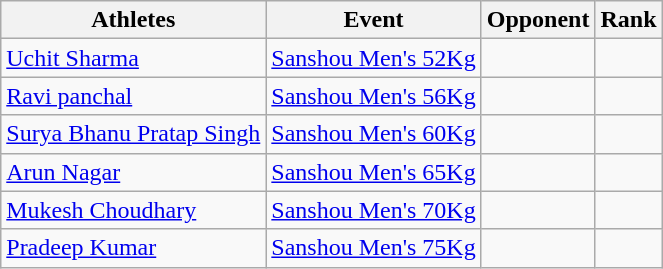<table class="wikitable">
<tr>
<th>Athletes</th>
<th>Event</th>
<th>Opponent</th>
<th>Rank</th>
</tr>
<tr>
<td><a href='#'>Uchit Sharma</a></td>
<td><a href='#'>Sanshou Men's 52Kg</a></td>
<td></td>
<td></td>
</tr>
<tr>
<td><a href='#'>Ravi panchal</a></td>
<td><a href='#'>Sanshou Men's 56Kg</a></td>
<td></td>
<td></td>
</tr>
<tr>
<td><a href='#'>Surya Bhanu Pratap Singh</a></td>
<td><a href='#'>Sanshou Men's 60Kg</a></td>
<td></td>
<td></td>
</tr>
<tr>
<td><a href='#'>Arun Nagar</a></td>
<td><a href='#'>Sanshou Men's 65Kg</a></td>
<td></td>
<td></td>
</tr>
<tr>
<td><a href='#'>Mukesh Choudhary</a></td>
<td><a href='#'>Sanshou Men's 70Kg</a></td>
<td></td>
<td></td>
</tr>
<tr>
<td><a href='#'>Pradeep Kumar</a></td>
<td><a href='#'>Sanshou Men's 75Kg</a></td>
<td></td>
<td></td>
</tr>
</table>
